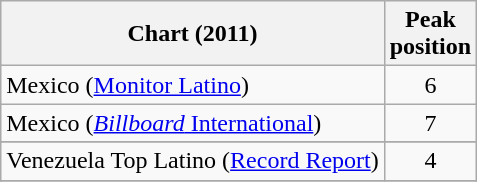<table class="wikitable sortable" border="1">
<tr>
<th>Chart (2011)</th>
<th>Peak<br>position</th>
</tr>
<tr>
<td>Mexico (<a href='#'>Monitor Latino</a>)</td>
<td style="text-align:center;">6</td>
</tr>
<tr>
<td>Mexico (<a href='#'><em>Billboard</em> International</a>)</td>
<td style="text-align:center;">7</td>
</tr>
<tr>
</tr>
<tr>
</tr>
<tr>
</tr>
<tr>
<td>Venezuela Top Latino (<a href='#'>Record Report</a>)</td>
<td align="center">4</td>
</tr>
<tr>
</tr>
</table>
